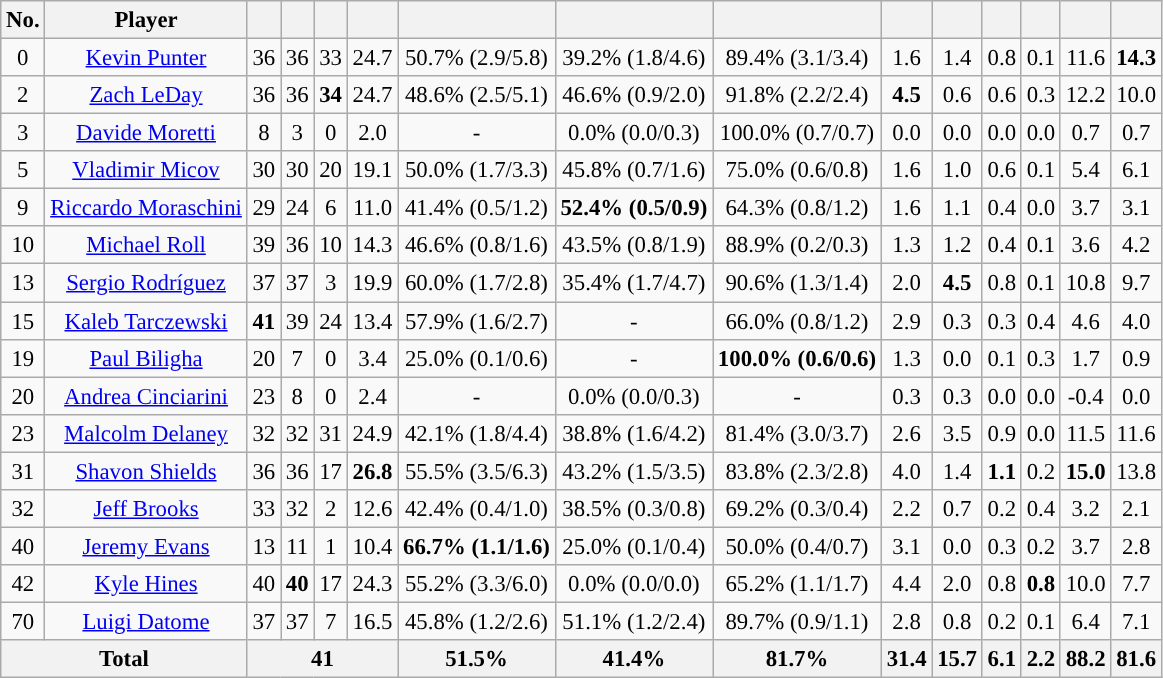<table class="wikitable sortable" style="text-align:center; font-size:95%">
<tr>
<th>No.</th>
<th>Player</th>
<th></th>
<th></th>
<th></th>
<th></th>
<th></th>
<th></th>
<th></th>
<th></th>
<th></th>
<th></th>
<th></th>
<th></th>
<th></th>
</tr>
<tr>
<td>0</td>
<td><a href='#'>Kevin Punter</a></td>
<td>36</td>
<td>36</td>
<td>33</td>
<td>24.7</td>
<td>50.7% (2.9/5.8)</td>
<td>39.2% (1.8/4.6)</td>
<td>89.4% (3.1/3.4)</td>
<td>1.6</td>
<td>1.4</td>
<td>0.8</td>
<td>0.1</td>
<td>11.6</td>
<td><strong>14.3</strong></td>
</tr>
<tr>
<td>2</td>
<td><a href='#'>Zach LeDay</a></td>
<td>36</td>
<td>36</td>
<td><strong>34</strong></td>
<td>24.7</td>
<td>48.6% (2.5/5.1)</td>
<td>46.6% (0.9/2.0)</td>
<td>91.8% (2.2/2.4)</td>
<td><strong>4.5</strong></td>
<td>0.6</td>
<td>0.6</td>
<td>0.3</td>
<td>12.2</td>
<td>10.0</td>
</tr>
<tr>
<td>3</td>
<td><a href='#'>Davide Moretti</a></td>
<td>8</td>
<td>3</td>
<td>0</td>
<td>2.0</td>
<td>-</td>
<td>0.0% (0.0/0.3)</td>
<td>100.0% (0.7/0.7)</td>
<td>0.0</td>
<td>0.0</td>
<td>0.0</td>
<td>0.0</td>
<td>0.7</td>
<td>0.7</td>
</tr>
<tr>
<td>5</td>
<td><a href='#'>Vladimir Micov</a></td>
<td>30</td>
<td>30</td>
<td>20</td>
<td>19.1</td>
<td>50.0% (1.7/3.3)</td>
<td>45.8% (0.7/1.6)</td>
<td>75.0% (0.6/0.8)</td>
<td>1.6</td>
<td>1.0</td>
<td>0.6</td>
<td>0.1</td>
<td>5.4</td>
<td>6.1</td>
</tr>
<tr>
<td>9</td>
<td><a href='#'>Riccardo Moraschini</a></td>
<td>29</td>
<td>24</td>
<td>6</td>
<td>11.0</td>
<td>41.4% (0.5/1.2)</td>
<td><strong>52.4% (0.5/0.9)</strong></td>
<td>64.3% (0.8/1.2)</td>
<td>1.6</td>
<td>1.1</td>
<td>0.4</td>
<td>0.0</td>
<td>3.7</td>
<td>3.1</td>
</tr>
<tr>
<td>10</td>
<td><a href='#'>Michael Roll</a></td>
<td>39</td>
<td>36</td>
<td>10</td>
<td>14.3</td>
<td>46.6% (0.8/1.6)</td>
<td>43.5% (0.8/1.9)</td>
<td>88.9% (0.2/0.3)</td>
<td>1.3</td>
<td>1.2</td>
<td>0.4</td>
<td>0.1</td>
<td>3.6</td>
<td>4.2</td>
</tr>
<tr>
<td>13</td>
<td><a href='#'>Sergio Rodríguez</a></td>
<td>37</td>
<td>37</td>
<td>3</td>
<td>19.9</td>
<td>60.0% (1.7/2.8)</td>
<td>35.4% (1.7/4.7)</td>
<td>90.6% (1.3/1.4)</td>
<td>2.0</td>
<td><strong>4.5</strong></td>
<td>0.8</td>
<td>0.1</td>
<td>10.8</td>
<td>9.7</td>
</tr>
<tr>
<td>15</td>
<td><a href='#'>Kaleb Tarczewski</a></td>
<td><strong>41</strong></td>
<td>39</td>
<td>24</td>
<td>13.4</td>
<td>57.9% (1.6/2.7)</td>
<td>-</td>
<td>66.0% (0.8/1.2)</td>
<td>2.9</td>
<td>0.3</td>
<td>0.3</td>
<td>0.4</td>
<td>4.6</td>
<td>4.0</td>
</tr>
<tr>
<td>19</td>
<td><a href='#'>Paul Biligha</a></td>
<td>20</td>
<td>7</td>
<td>0</td>
<td>3.4</td>
<td>25.0% (0.1/0.6)</td>
<td>-</td>
<td><strong>100.0% (0.6/0.6)</strong></td>
<td>1.3</td>
<td>0.0</td>
<td>0.1</td>
<td>0.3</td>
<td>1.7</td>
<td>0.9</td>
</tr>
<tr>
<td>20</td>
<td><a href='#'>Andrea Cinciarini</a></td>
<td>23</td>
<td>8</td>
<td>0</td>
<td>2.4</td>
<td>-</td>
<td>0.0% (0.0/0.3)</td>
<td>-</td>
<td>0.3</td>
<td>0.3</td>
<td>0.0</td>
<td>0.0</td>
<td>-0.4</td>
<td>0.0</td>
</tr>
<tr>
<td>23</td>
<td><a href='#'>Malcolm Delaney</a></td>
<td>32</td>
<td>32</td>
<td>31</td>
<td>24.9</td>
<td>42.1% (1.8/4.4)</td>
<td>38.8% (1.6/4.2)</td>
<td>81.4% (3.0/3.7)</td>
<td>2.6</td>
<td>3.5</td>
<td>0.9</td>
<td>0.0</td>
<td>11.5</td>
<td>11.6</td>
</tr>
<tr>
<td>31</td>
<td><a href='#'>Shavon Shields</a></td>
<td>36</td>
<td>36</td>
<td>17</td>
<td><strong>26.8</strong></td>
<td>55.5% (3.5/6.3)</td>
<td>43.2% (1.5/3.5)</td>
<td>83.8% (2.3/2.8)</td>
<td>4.0</td>
<td>1.4</td>
<td><strong>1.1</strong></td>
<td>0.2</td>
<td><strong>15.0</strong></td>
<td>13.8</td>
</tr>
<tr>
<td>32</td>
<td><a href='#'>Jeff Brooks</a></td>
<td>33</td>
<td>32</td>
<td>2</td>
<td>12.6</td>
<td>42.4% (0.4/1.0)</td>
<td>38.5% (0.3/0.8)</td>
<td>69.2% (0.3/0.4)</td>
<td>2.2</td>
<td>0.7</td>
<td>0.2</td>
<td>0.4</td>
<td>3.2</td>
<td>2.1</td>
</tr>
<tr>
<td>40</td>
<td><a href='#'>Jeremy Evans</a></td>
<td>13</td>
<td>11</td>
<td>1</td>
<td>10.4</td>
<td><strong>66.7% (1.1/1.6)</strong></td>
<td>25.0% (0.1/0.4)</td>
<td>50.0% (0.4/0.7)</td>
<td>3.1</td>
<td>0.0</td>
<td>0.3</td>
<td>0.2</td>
<td>3.7</td>
<td>2.8</td>
</tr>
<tr>
<td>42</td>
<td><a href='#'>Kyle Hines</a></td>
<td>40</td>
<td><strong>40</strong></td>
<td>17</td>
<td>24.3</td>
<td>55.2% (3.3/6.0)</td>
<td>0.0% (0.0/0.0)</td>
<td>65.2% (1.1/1.7)</td>
<td>4.4</td>
<td>2.0</td>
<td>0.8</td>
<td><strong>0.8</strong></td>
<td>10.0</td>
<td>7.7</td>
</tr>
<tr>
<td>70</td>
<td><a href='#'>Luigi Datome</a></td>
<td>37</td>
<td>37</td>
<td>7</td>
<td>16.5</td>
<td>45.8% (1.2/2.6)</td>
<td>51.1% (1.2/2.4)</td>
<td>89.7% (0.9/1.1)</td>
<td>2.8</td>
<td>0.8</td>
<td>0.2</td>
<td>0.1</td>
<td>6.4</td>
<td>7.1</td>
</tr>
<tr class="sortbottom">
<th colspan=2>Total</th>
<th colspan=4>41</th>
<th>51.5%</th>
<th>41.4%</th>
<th>81.7%</th>
<th>31.4</th>
<th>15.7</th>
<th>6.1</th>
<th>2.2</th>
<th>88.2</th>
<th>81.6</th>
</tr>
</table>
